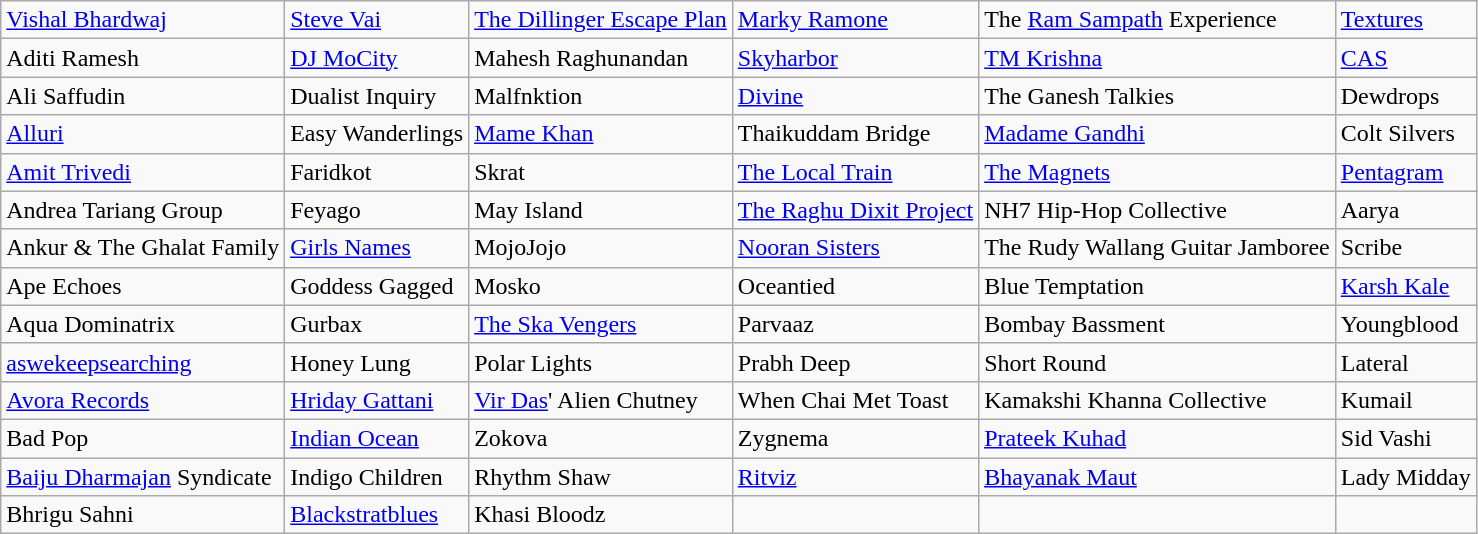<table class="wikitable mw-collapsible mw-collapsed">
<tr>
<td><a href='#'>Vishal Bhardwaj</a></td>
<td><a href='#'>Steve Vai</a></td>
<td><a href='#'>The Dillinger Escape Plan</a></td>
<td><a href='#'>Marky Ramone</a></td>
<td>The <a href='#'>Ram Sampath</a> Experience</td>
<td><a href='#'>Textures</a></td>
</tr>
<tr>
<td>Aditi Ramesh</td>
<td><a href='#'>DJ MoCity</a></td>
<td>Mahesh Raghunandan</td>
<td><a href='#'>Skyharbor</a></td>
<td><a href='#'>TM Krishna</a></td>
<td><a href='#'>CAS</a></td>
</tr>
<tr>
<td>Ali Saffudin</td>
<td>Dualist Inquiry</td>
<td>Malfnktion</td>
<td><a href='#'>Divine</a></td>
<td>The Ganesh Talkies</td>
<td>Dewdrops</td>
</tr>
<tr>
<td><a href='#'>Alluri</a></td>
<td>Easy Wanderlings</td>
<td><a href='#'>Mame Khan</a></td>
<td>Thaikuddam Bridge</td>
<td><a href='#'>Madame Gandhi</a></td>
<td>Colt Silvers</td>
</tr>
<tr>
<td><a href='#'>Amit Trivedi</a></td>
<td>Faridkot</td>
<td>Skrat</td>
<td><a href='#'>The Local Train</a></td>
<td><a href='#'>The Magnets</a></td>
<td><a href='#'>Pentagram</a></td>
</tr>
<tr>
<td>Andrea Tariang Group</td>
<td>Feyago</td>
<td>May Island</td>
<td><a href='#'>The Raghu Dixit Project</a></td>
<td>NH7 Hip-Hop Collective</td>
<td>Aarya</td>
</tr>
<tr>
<td>Ankur & The Ghalat Family</td>
<td><a href='#'>Girls Names</a></td>
<td>MojoJojo</td>
<td><a href='#'>Nooran Sisters</a></td>
<td>The Rudy Wallang Guitar Jamboree</td>
<td>Scribe</td>
</tr>
<tr>
<td>Ape Echoes</td>
<td>Goddess Gagged</td>
<td>Mosko</td>
<td>Oceantied</td>
<td>Blue Temptation</td>
<td><a href='#'>Karsh Kale</a></td>
</tr>
<tr>
<td>Aqua Dominatrix</td>
<td>Gurbax</td>
<td><a href='#'>The Ska Vengers</a></td>
<td>Parvaaz</td>
<td>Bombay Bassment</td>
<td>Youngblood</td>
</tr>
<tr>
<td><a href='#'>aswekeepsearching</a></td>
<td>Honey Lung</td>
<td>Polar Lights</td>
<td>Prabh Deep</td>
<td>Short Round</td>
<td>Lateral</td>
</tr>
<tr>
<td><a href='#'>Avora Records</a></td>
<td><a href='#'>Hriday Gattani</a></td>
<td><a href='#'>Vir Das</a>' Alien Chutney</td>
<td>When Chai Met Toast</td>
<td>Kamakshi Khanna Collective</td>
<td>Kumail</td>
</tr>
<tr>
<td>Bad Pop</td>
<td><a href='#'>Indian Ocean</a></td>
<td>Zokova</td>
<td>Zygnema</td>
<td><a href='#'>Prateek Kuhad</a></td>
<td>Sid Vashi</td>
</tr>
<tr>
<td><a href='#'>Baiju Dharmajan</a> Syndicate</td>
<td>Indigo Children</td>
<td>Rhythm Shaw</td>
<td><a href='#'>Ritviz</a></td>
<td><a href='#'>Bhayanak Maut</a></td>
<td>Lady Midday</td>
</tr>
<tr>
<td>Bhrigu Sahni</td>
<td><a href='#'>Blackstratblues</a></td>
<td>Khasi Bloodz</td>
<td></td>
<td></td>
<td></td>
</tr>
</table>
